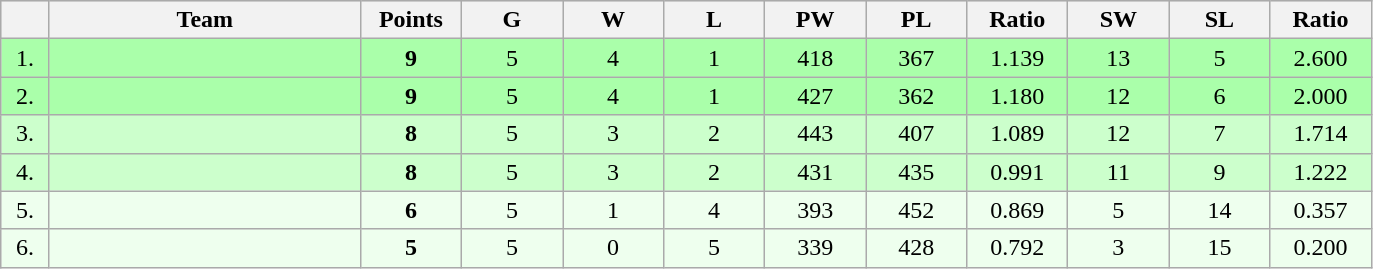<table class=wikitable style="text-align:center">
<tr bgcolor="#DCDCDC">
<th width="25"></th>
<th width="200">Team</th>
<th width="60">Points</th>
<th width="60">G</th>
<th width="60">W</th>
<th width="60">L</th>
<th width="60">PW</th>
<th width="60">PL</th>
<th width="60">Ratio</th>
<th width="60">SW</th>
<th width="60">SL</th>
<th width="60">Ratio</th>
</tr>
<tr bgcolor=#AAFFAA>
<td>1.</td>
<td align=left></td>
<td><strong>9</strong></td>
<td>5</td>
<td>4</td>
<td>1</td>
<td>418</td>
<td>367</td>
<td>1.139</td>
<td>13</td>
<td>5</td>
<td>2.600</td>
</tr>
<tr bgcolor=#AAFFAA>
<td>2.</td>
<td align=left></td>
<td><strong>9</strong></td>
<td>5</td>
<td>4</td>
<td>1</td>
<td>427</td>
<td>362</td>
<td>1.180</td>
<td>12</td>
<td>6</td>
<td>2.000</td>
</tr>
<tr bgcolor=#CCFFCC>
<td>3.</td>
<td align=left></td>
<td><strong>8</strong></td>
<td>5</td>
<td>3</td>
<td>2</td>
<td>443</td>
<td>407</td>
<td>1.089</td>
<td>12</td>
<td>7</td>
<td>1.714</td>
</tr>
<tr bgcolor=#CCFFCC>
<td>4.</td>
<td align=left></td>
<td><strong>8</strong></td>
<td>5</td>
<td>3</td>
<td>2</td>
<td>431</td>
<td>435</td>
<td>0.991</td>
<td>11</td>
<td>9</td>
<td>1.222</td>
</tr>
<tr bgcolor=#EEFFEE>
<td>5.</td>
<td align=left></td>
<td><strong>6</strong></td>
<td>5</td>
<td>1</td>
<td>4</td>
<td>393</td>
<td>452</td>
<td>0.869</td>
<td>5</td>
<td>14</td>
<td>0.357</td>
</tr>
<tr bgcolor=#EEFFEE>
<td>6.</td>
<td align=left></td>
<td><strong>5</strong></td>
<td>5</td>
<td>0</td>
<td>5</td>
<td>339</td>
<td>428</td>
<td>0.792</td>
<td>3</td>
<td>15</td>
<td>0.200</td>
</tr>
</table>
